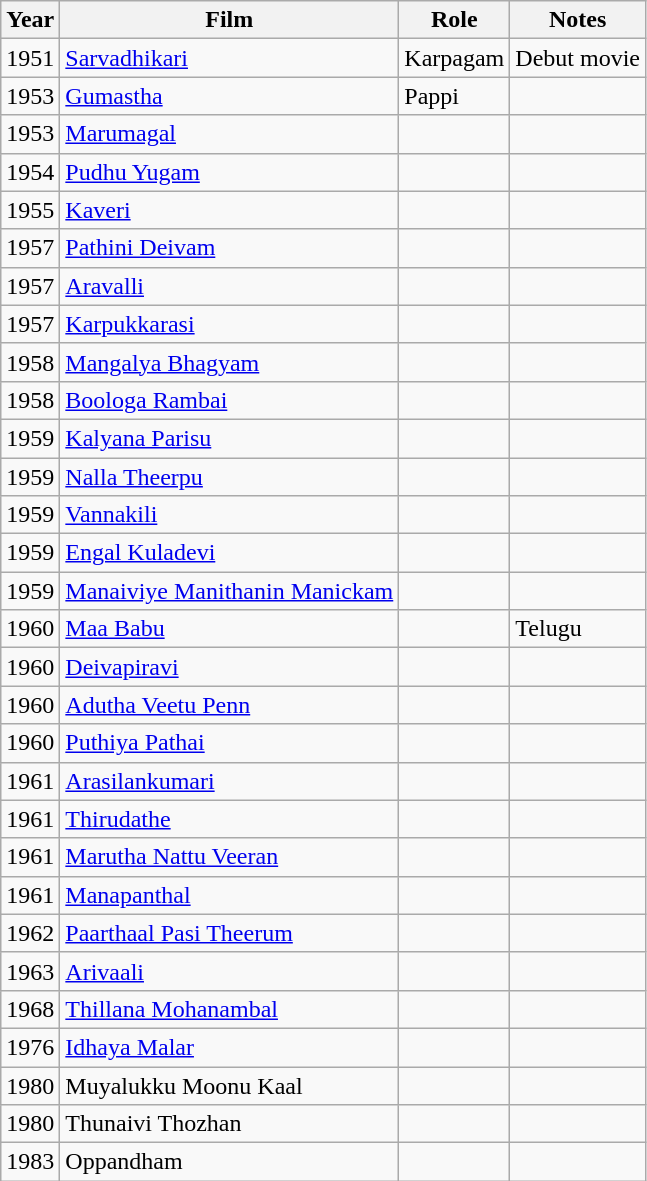<table class="wikitable">
<tr>
<th>Year</th>
<th>Film</th>
<th>Role</th>
<th>Notes</th>
</tr>
<tr>
<td>1951</td>
<td><a href='#'>Sarvadhikari</a></td>
<td>Karpagam</td>
<td>Debut movie</td>
</tr>
<tr>
<td>1953</td>
<td><a href='#'>Gumastha</a></td>
<td>Pappi</td>
<td></td>
</tr>
<tr>
<td>1953</td>
<td><a href='#'>Marumagal</a></td>
<td></td>
<td></td>
</tr>
<tr>
<td>1954</td>
<td><a href='#'>Pudhu Yugam</a></td>
<td></td>
<td></td>
</tr>
<tr>
<td>1955</td>
<td><a href='#'>Kaveri</a></td>
<td></td>
<td></td>
</tr>
<tr>
<td>1957</td>
<td><a href='#'>Pathini Deivam</a></td>
<td></td>
<td></td>
</tr>
<tr>
<td>1957</td>
<td><a href='#'>Aravalli</a></td>
<td></td>
<td></td>
</tr>
<tr>
<td>1957</td>
<td><a href='#'>Karpukkarasi</a></td>
<td></td>
<td></td>
</tr>
<tr>
<td>1958</td>
<td><a href='#'>Mangalya Bhagyam</a></td>
<td></td>
<td></td>
</tr>
<tr>
<td>1958</td>
<td><a href='#'>Boologa Rambai</a></td>
<td></td>
<td></td>
</tr>
<tr>
<td>1959</td>
<td><a href='#'>Kalyana Parisu</a></td>
<td></td>
<td></td>
</tr>
<tr>
<td>1959</td>
<td><a href='#'>Nalla Theerpu</a></td>
<td></td>
<td></td>
</tr>
<tr>
<td>1959</td>
<td><a href='#'>Vannakili</a></td>
<td></td>
<td></td>
</tr>
<tr>
<td>1959</td>
<td><a href='#'>Engal Kuladevi</a></td>
<td></td>
<td></td>
</tr>
<tr>
<td>1959</td>
<td><a href='#'>Manaiviye Manithanin Manickam</a></td>
<td></td>
<td></td>
</tr>
<tr>
<td>1960</td>
<td><a href='#'>Maa Babu</a></td>
<td></td>
<td>Telugu</td>
</tr>
<tr>
<td>1960</td>
<td><a href='#'>Deivapiravi</a></td>
<td></td>
<td></td>
</tr>
<tr>
<td>1960</td>
<td><a href='#'>Adutha Veetu Penn</a></td>
<td></td>
<td></td>
</tr>
<tr>
<td>1960</td>
<td><a href='#'>Puthiya Pathai</a></td>
<td></td>
<td></td>
</tr>
<tr>
<td>1961</td>
<td><a href='#'>Arasilankumari</a></td>
<td></td>
<td></td>
</tr>
<tr>
<td>1961</td>
<td><a href='#'>Thirudathe</a></td>
<td></td>
<td></td>
</tr>
<tr>
<td>1961</td>
<td><a href='#'>Marutha Nattu Veeran</a></td>
<td></td>
<td></td>
</tr>
<tr>
<td>1961</td>
<td><a href='#'>Manapanthal</a></td>
<td></td>
<td></td>
</tr>
<tr>
<td>1962</td>
<td><a href='#'>Paarthaal Pasi Theerum</a></td>
<td></td>
<td></td>
</tr>
<tr>
<td>1963</td>
<td><a href='#'>Arivaali</a></td>
<td></td>
<td></td>
</tr>
<tr>
<td>1968</td>
<td><a href='#'>Thillana Mohanambal</a></td>
<td></td>
<td></td>
</tr>
<tr>
<td>1976</td>
<td><a href='#'>Idhaya Malar</a></td>
<td></td>
<td></td>
</tr>
<tr>
<td>1980</td>
<td>Muyalukku Moonu Kaal</td>
<td></td>
<td></td>
</tr>
<tr>
<td>1980</td>
<td>Thunaivi Thozhan</td>
<td></td>
<td></td>
</tr>
<tr>
<td>1983</td>
<td>Oppandham</td>
<td></td>
<td></td>
</tr>
</table>
